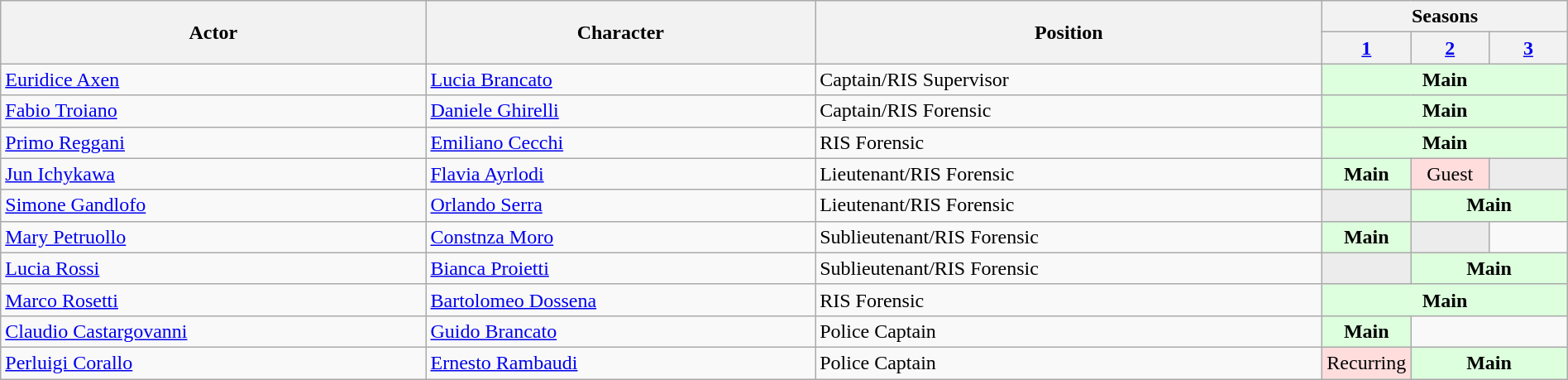<table class="wikitable" style="width:100%;">
<tr>
<th rowspan="2">Actor</th>
<th rowspan="2">Character</th>
<th rowspan="2">Position</th>
<th colspan="14">Seasons</th>
</tr>
<tr>
<th style="width:5%;"><a href='#'>1</a></th>
<th style="width:5%;"><a href='#'>2</a></th>
<th style="width:5%;"><a href='#'>3</a></th>
</tr>
<tr>
<td><a href='#'>Euridice Axen</a></td>
<td><a href='#'>Lucia Brancato</a></td>
<td>Captain/RIS Supervisor</td>
<td colspan="3" style="background:#dfd; text-align:center;"><strong>Main</strong></td>
</tr>
<tr>
<td><a href='#'>Fabio Troiano</a></td>
<td><a href='#'>Daniele Ghirelli</a></td>
<td>Captain/RIS Forensic</td>
<td colspan="3" style="background:#dfd; text-align:center;"><strong>Main</strong></td>
</tr>
<tr>
<td><a href='#'>Primo Reggani</a></td>
<td><a href='#'>Emiliano Cecchi</a></td>
<td>RIS Forensic</td>
<td colspan="3" style="background:#dfd; text-align:center;"><strong>Main</strong></td>
</tr>
<tr>
<td><a href='#'>Jun Ichykawa</a></td>
<td><a href='#'>Flavia Ayrlodi</a></td>
<td>Lieutenant/RIS Forensic</td>
<td style="background:#dfd; text-align:center;"><strong>Main</strong></td>
<td style="background:#fdd; text-align:center;">Guest</td>
<td style="background:#ececec; color:gray; vertical-align:middle; text-align:center;" class="table-na"></td>
</tr>
<tr>
<td><a href='#'>Simone Gandlofo</a></td>
<td><a href='#'>Orlando Serra</a></td>
<td>Lieutenant/RIS Forensic</td>
<td style="background:#ececec; color:gray; vertical-align:middle; text-align:center;" class="table-na"></td>
<td colspan="2" style="background:#dfd; text-align:center;"><strong>Main</strong></td>
</tr>
<tr>
<td><a href='#'>Mary Petruollo</a></td>
<td><a href='#'>Constnza Moro</a></td>
<td>Sublieutenant/RIS Forensic</td>
<td style="background:#dfd; text-align:center;"><strong>Main</strong></td>
<td style="background:#ececec; color:gray; vertical-align:middle; text-align:center;" class="table-na"></td>
</tr>
<tr>
<td><a href='#'>Lucia Rossi</a></td>
<td><a href='#'>Bianca Proietti</a></td>
<td>Sublieutenant/RIS Forensic</td>
<td style="background:#ececec; color:gray; vertical-align:middle; text-align:center;" class="table-na"></td>
<td colspan="2" style="background:#dfd; text-align:center;"><strong>Main</strong></td>
</tr>
<tr>
<td><a href='#'>Marco Rosetti</a></td>
<td><a href='#'>Bartolomeo Dossena</a></td>
<td>RIS Forensic</td>
<td colspan="3" style="background:#dfd; text-align:center;"><strong>Main</strong></td>
</tr>
<tr>
<td><a href='#'>Claudio Castargovanni</a></td>
<td><a href='#'>Guido Brancato</a></td>
<td>Police Captain</td>
<td style="background:#dfd; text-align:center;"><strong>Main</strong></td>
</tr>
<tr>
<td><a href='#'>Perluigi Corallo</a></td>
<td><a href='#'>Ernesto Rambaudi</a></td>
<td>Police Captain</td>
<td style="background:#fdd; text-align:center;">Recurring</td>
<td colspan="2" style="background:#dfd; text-align:center;"><strong>Main</strong></td>
</tr>
</table>
